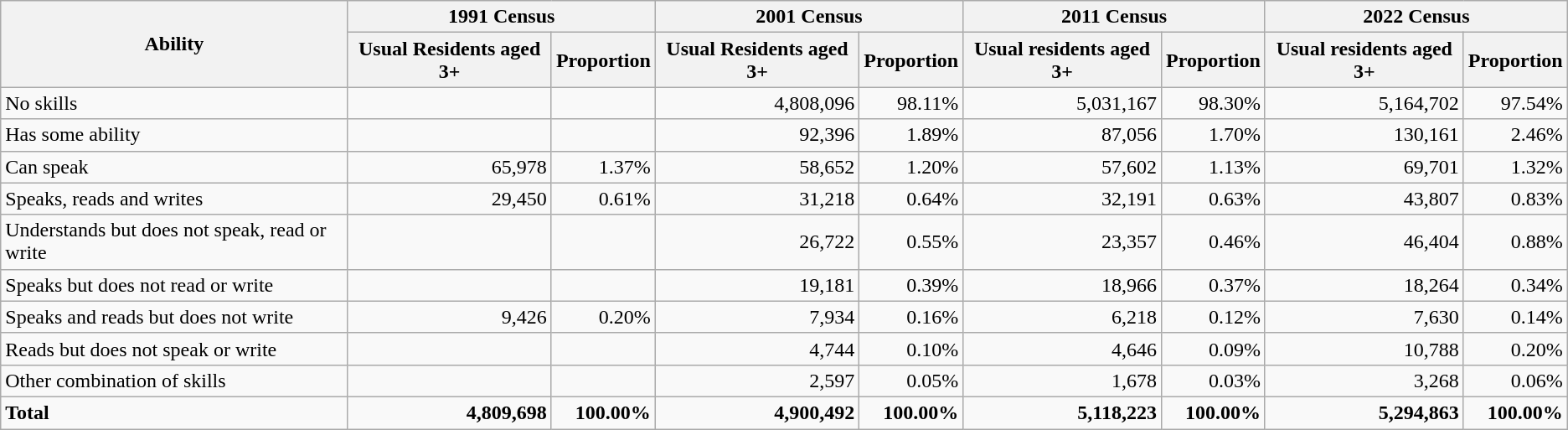<table class="wikitable sortable" style="text-align:right">
<tr>
<th rowspan=2>Ability</th>
<th colspan=2>1991 Census </th>
<th colspan=2>2001 Census </th>
<th colspan=2>2011 Census</th>
<th colspan=2>2022 Census</th>
</tr>
<tr>
<th>Usual Residents aged 3+</th>
<th>Proportion</th>
<th>Usual Residents aged 3+</th>
<th>Proportion</th>
<th>Usual residents aged 3+</th>
<th>Proportion</th>
<th>Usual residents aged 3+</th>
<th>Proportion</th>
</tr>
<tr>
<td style="text-align:left">No skills</td>
<td></td>
<td></td>
<td>4,808,096</td>
<td>98.11%</td>
<td>5,031,167</td>
<td>98.30%</td>
<td>5,164,702</td>
<td>97.54%</td>
</tr>
<tr>
<td style="text-align:left">Has some ability</td>
<td></td>
<td></td>
<td>92,396</td>
<td>1.89%</td>
<td>87,056</td>
<td>1.70%</td>
<td>130,161</td>
<td>2.46%</td>
</tr>
<tr>
<td style="text-align:left">Can speak</td>
<td>65,978</td>
<td>1.37%</td>
<td>58,652</td>
<td>1.20%</td>
<td>57,602</td>
<td>1.13%</td>
<td>69,701</td>
<td>1.32%</td>
</tr>
<tr>
<td style="text-align:left">Speaks, reads and writes</td>
<td>29,450</td>
<td>0.61%</td>
<td>31,218</td>
<td>0.64%</td>
<td>32,191</td>
<td>0.63%</td>
<td>43,807</td>
<td>0.83%</td>
</tr>
<tr>
<td style="text-align:left">Understands but does not speak, read or write</td>
<td></td>
<td></td>
<td>26,722</td>
<td>0.55%</td>
<td>23,357</td>
<td>0.46%</td>
<td>46,404</td>
<td>0.88%</td>
</tr>
<tr>
<td style="text-align:left">Speaks but does not read or write</td>
<td></td>
<td></td>
<td>19,181</td>
<td>0.39%</td>
<td>18,966</td>
<td>0.37%</td>
<td>18,264</td>
<td>0.34%</td>
</tr>
<tr>
<td style="text-align:left">Speaks and reads but does not write</td>
<td>9,426</td>
<td>0.20%</td>
<td>7,934</td>
<td>0.16%</td>
<td>6,218</td>
<td>0.12%</td>
<td>7,630</td>
<td>0.14%</td>
</tr>
<tr>
<td style="text-align:left">Reads but does not speak or write</td>
<td></td>
<td></td>
<td>4,744</td>
<td>0.10%</td>
<td>4,646</td>
<td>0.09%</td>
<td>10,788</td>
<td>0.20%</td>
</tr>
<tr>
<td style="text-align:left">Other combination of skills</td>
<td></td>
<td></td>
<td>2,597</td>
<td>0.05%</td>
<td>1,678</td>
<td>0.03%</td>
<td>3,268</td>
<td>0.06%</td>
</tr>
<tr>
<td style="text-align:left"><strong>Total</strong></td>
<td><strong>4,809,698</strong></td>
<td><strong>100.00%</strong></td>
<td><strong>4,900,492</strong></td>
<td><strong>100.00%</strong></td>
<td><strong>5,118,223</strong></td>
<td><strong>100.00%</strong></td>
<td><strong>5,294,863</strong></td>
<td><strong>100.00%</strong></td>
</tr>
</table>
